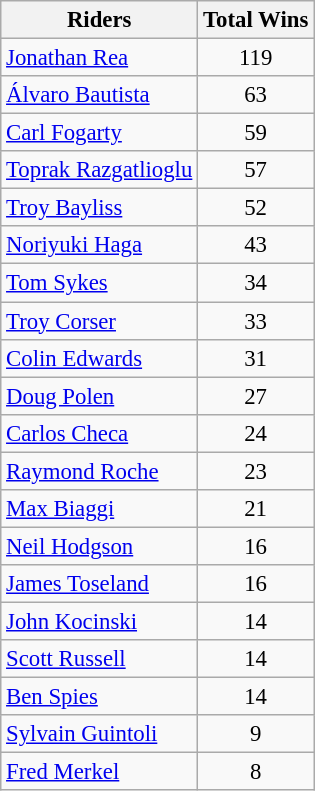<table class="wikitable" style="font-size:95%; text-align:center;">
<tr>
<th>Riders</th>
<th>Total Wins</th>
</tr>
<tr>
<td align="left"> <a href='#'>Jonathan Rea</a></td>
<td>119</td>
</tr>
<tr>
<td align="left"> <a href='#'>Álvaro Bautista</a></td>
<td>63</td>
</tr>
<tr>
<td align="left"> <a href='#'>Carl Fogarty</a></td>
<td>59</td>
</tr>
<tr>
<td align="left"> <a href='#'>Toprak Razgatlioglu</a></td>
<td>57</td>
</tr>
<tr>
<td align="left"> <a href='#'>Troy Bayliss</a></td>
<td>52</td>
</tr>
<tr>
<td align="left"> <a href='#'>Noriyuki Haga</a></td>
<td>43</td>
</tr>
<tr>
<td align="left"> <a href='#'>Tom Sykes</a></td>
<td>34</td>
</tr>
<tr>
<td align="left"> <a href='#'>Troy Corser</a></td>
<td>33</td>
</tr>
<tr>
<td align="left"> <a href='#'>Colin Edwards</a></td>
<td>31</td>
</tr>
<tr>
<td align="left"> <a href='#'>Doug Polen</a></td>
<td>27</td>
</tr>
<tr>
<td align="left"> <a href='#'>Carlos Checa</a></td>
<td>24</td>
</tr>
<tr>
<td align="left"> <a href='#'>Raymond Roche</a></td>
<td>23</td>
</tr>
<tr>
<td align="left"> <a href='#'>Max Biaggi</a></td>
<td>21</td>
</tr>
<tr>
<td align="left"> <a href='#'>Neil Hodgson</a></td>
<td>16</td>
</tr>
<tr>
<td align="left"> <a href='#'>James Toseland</a></td>
<td>16</td>
</tr>
<tr>
<td align="left"> <a href='#'>John Kocinski</a></td>
<td>14</td>
</tr>
<tr>
<td align="left"> <a href='#'>Scott Russell</a></td>
<td>14</td>
</tr>
<tr>
<td align="left"> <a href='#'>Ben Spies</a></td>
<td>14</td>
</tr>
<tr>
<td align="left"> <a href='#'>Sylvain Guintoli</a></td>
<td>9</td>
</tr>
<tr>
<td align="left"> <a href='#'>Fred Merkel</a></td>
<td>8</td>
</tr>
</table>
